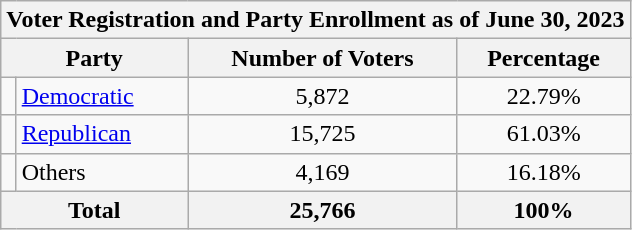<table class=wikitable>
<tr>
<th colspan = 6>Voter Registration and Party Enrollment as of June 30, 2023</th>
</tr>
<tr>
<th colspan = 2>Party</th>
<th>Number of Voters</th>
<th>Percentage</th>
</tr>
<tr>
<td></td>
<td><a href='#'>Democratic</a></td>
<td align = center>5,872</td>
<td align = center>22.79%</td>
</tr>
<tr>
<td></td>
<td><a href='#'>Republican</a></td>
<td align = center>15,725</td>
<td align = center>61.03%</td>
</tr>
<tr>
<td></td>
<td>Others</td>
<td align = center>4,169</td>
<td align = center>16.18%</td>
</tr>
<tr>
<th colspan = 2>Total</th>
<th align = center>25,766</th>
<th align = center>100%</th>
</tr>
</table>
